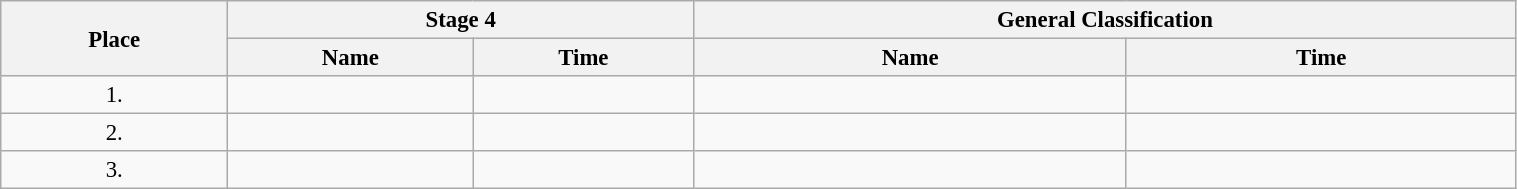<table class=wikitable style="font-size:95%" width="80%">
<tr>
<th rowspan="2">Place</th>
<th colspan="2">Stage 4</th>
<th colspan="2">General Classification</th>
</tr>
<tr>
<th>Name</th>
<th>Time</th>
<th>Name</th>
<th>Time</th>
</tr>
<tr>
<td align="center">1.</td>
<td></td>
<td></td>
<td></td>
<td></td>
</tr>
<tr>
<td align="center">2.</td>
<td></td>
<td></td>
<td></td>
<td></td>
</tr>
<tr>
<td align="center">3.</td>
<td></td>
<td></td>
<td></td>
<td></td>
</tr>
</table>
